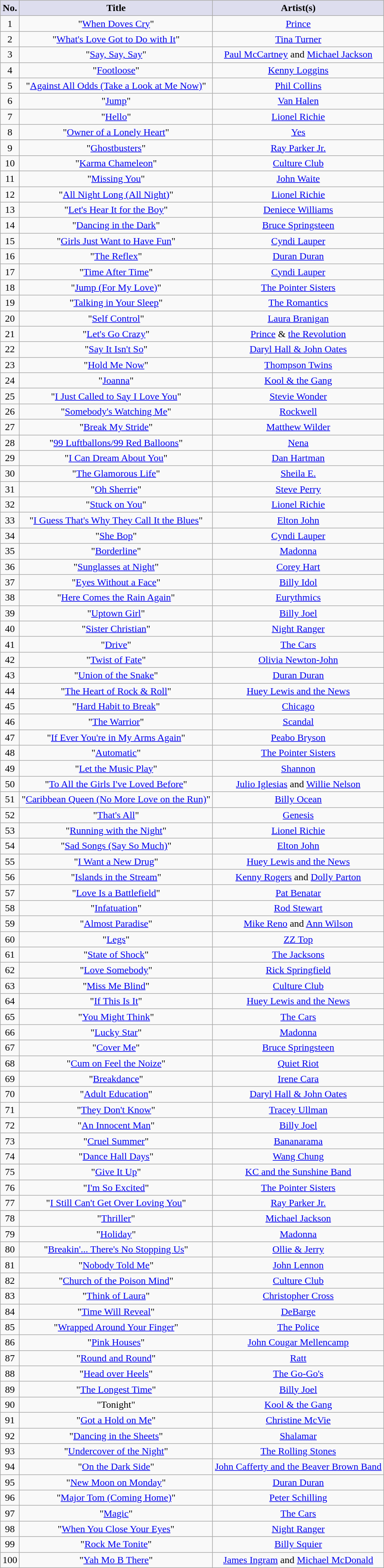<table class="wikitable sortable" style="text-align: center">
<tr>
<th scope="col" style="background:#dde;">No.</th>
<th scope="col" style="background:#dde;">Title</th>
<th scope="col" style="background:#dde;">Artist(s)</th>
</tr>
<tr>
<td>1</td>
<td>"<a href='#'>When Doves Cry</a>"</td>
<td><a href='#'>Prince</a></td>
</tr>
<tr>
<td>2</td>
<td>"<a href='#'>What's Love Got to Do with It</a>"</td>
<td><a href='#'>Tina Turner</a></td>
</tr>
<tr>
<td>3</td>
<td>"<a href='#'>Say, Say, Say</a>"</td>
<td><a href='#'>Paul McCartney</a> and <a href='#'>Michael Jackson</a></td>
</tr>
<tr>
<td>4</td>
<td>"<a href='#'>Footloose</a>"</td>
<td><a href='#'>Kenny Loggins</a></td>
</tr>
<tr>
<td>5</td>
<td>"<a href='#'>Against All Odds (Take a Look at Me Now)</a>"</td>
<td><a href='#'>Phil Collins</a></td>
</tr>
<tr>
<td>6</td>
<td>"<a href='#'>Jump</a>"</td>
<td><a href='#'>Van Halen</a></td>
</tr>
<tr>
<td>7</td>
<td>"<a href='#'>Hello</a>"</td>
<td><a href='#'>Lionel Richie</a></td>
</tr>
<tr>
<td>8</td>
<td>"<a href='#'>Owner of a Lonely Heart</a>"</td>
<td><a href='#'>Yes</a></td>
</tr>
<tr>
<td>9</td>
<td>"<a href='#'>Ghostbusters</a>"</td>
<td><a href='#'>Ray Parker Jr.</a></td>
</tr>
<tr>
<td>10</td>
<td>"<a href='#'>Karma Chameleon</a>"</td>
<td><a href='#'>Culture Club</a></td>
</tr>
<tr>
<td>11</td>
<td>"<a href='#'>Missing You</a>"</td>
<td><a href='#'>John Waite</a></td>
</tr>
<tr>
<td>12</td>
<td>"<a href='#'>All Night Long (All Night)</a>"</td>
<td><a href='#'>Lionel Richie</a></td>
</tr>
<tr>
<td>13</td>
<td>"<a href='#'>Let's Hear It for the Boy</a>"</td>
<td><a href='#'>Deniece Williams</a></td>
</tr>
<tr>
<td>14</td>
<td>"<a href='#'>Dancing in the Dark</a>"</td>
<td><a href='#'>Bruce Springsteen</a></td>
</tr>
<tr>
<td>15</td>
<td>"<a href='#'>Girls Just Want to Have Fun</a>"</td>
<td><a href='#'>Cyndi Lauper</a></td>
</tr>
<tr>
<td>16</td>
<td>"<a href='#'>The Reflex</a>"</td>
<td><a href='#'>Duran Duran</a></td>
</tr>
<tr>
<td>17</td>
<td>"<a href='#'>Time After Time</a>"</td>
<td><a href='#'>Cyndi Lauper</a></td>
</tr>
<tr>
<td>18</td>
<td>"<a href='#'>Jump (For My Love)</a>"</td>
<td><a href='#'>The Pointer Sisters</a></td>
</tr>
<tr>
<td>19</td>
<td>"<a href='#'>Talking in Your Sleep</a>"</td>
<td><a href='#'>The Romantics</a></td>
</tr>
<tr>
<td>20</td>
<td>"<a href='#'>Self Control</a>"</td>
<td><a href='#'>Laura Branigan</a></td>
</tr>
<tr>
<td>21</td>
<td>"<a href='#'>Let's Go Crazy</a>"</td>
<td><a href='#'>Prince</a> & <a href='#'>the Revolution</a></td>
</tr>
<tr>
<td>22</td>
<td>"<a href='#'>Say It Isn't So</a>"</td>
<td><a href='#'>Daryl Hall & John Oates</a></td>
</tr>
<tr>
<td>23</td>
<td>"<a href='#'>Hold Me Now</a>"</td>
<td><a href='#'>Thompson Twins</a></td>
</tr>
<tr>
<td>24</td>
<td>"<a href='#'>Joanna</a>"</td>
<td><a href='#'>Kool & the Gang</a></td>
</tr>
<tr>
<td>25</td>
<td>"<a href='#'>I Just Called to Say I Love You</a>"</td>
<td><a href='#'>Stevie Wonder</a></td>
</tr>
<tr>
<td>26</td>
<td>"<a href='#'>Somebody's Watching Me</a>"</td>
<td><a href='#'>Rockwell</a></td>
</tr>
<tr>
<td>27</td>
<td>"<a href='#'>Break My Stride</a>"</td>
<td><a href='#'>Matthew Wilder</a></td>
</tr>
<tr>
<td>28</td>
<td>"<a href='#'>99 Luftballons/99 Red Balloons</a>"</td>
<td><a href='#'>Nena</a></td>
</tr>
<tr>
<td>29</td>
<td>"<a href='#'>I Can Dream About You</a>"</td>
<td><a href='#'>Dan Hartman</a></td>
</tr>
<tr>
<td>30</td>
<td>"<a href='#'>The Glamorous Life</a>"</td>
<td><a href='#'>Sheila E.</a></td>
</tr>
<tr>
<td>31</td>
<td>"<a href='#'>Oh Sherrie</a>"</td>
<td><a href='#'>Steve Perry</a></td>
</tr>
<tr>
<td>32</td>
<td>"<a href='#'>Stuck on You</a>"</td>
<td><a href='#'>Lionel Richie</a></td>
</tr>
<tr>
<td>33</td>
<td>"<a href='#'>I Guess That's Why They Call It the Blues</a>"</td>
<td><a href='#'>Elton John</a></td>
</tr>
<tr>
<td>34</td>
<td>"<a href='#'>She Bop</a>"</td>
<td><a href='#'>Cyndi Lauper</a></td>
</tr>
<tr>
<td>35</td>
<td>"<a href='#'>Borderline</a>"</td>
<td><a href='#'>Madonna</a></td>
</tr>
<tr>
<td>36</td>
<td>"<a href='#'>Sunglasses at Night</a>"</td>
<td><a href='#'>Corey Hart</a></td>
</tr>
<tr>
<td>37</td>
<td>"<a href='#'>Eyes Without a Face</a>"</td>
<td><a href='#'>Billy Idol</a></td>
</tr>
<tr>
<td>38</td>
<td>"<a href='#'>Here Comes the Rain Again</a>"</td>
<td><a href='#'>Eurythmics</a></td>
</tr>
<tr>
<td>39</td>
<td>"<a href='#'>Uptown Girl</a>"</td>
<td><a href='#'>Billy Joel</a></td>
</tr>
<tr>
<td>40</td>
<td>"<a href='#'>Sister Christian</a>"</td>
<td><a href='#'>Night Ranger</a></td>
</tr>
<tr>
<td>41</td>
<td>"<a href='#'>Drive</a>"</td>
<td><a href='#'>The Cars</a></td>
</tr>
<tr>
<td>42</td>
<td>"<a href='#'>Twist of Fate</a>"</td>
<td><a href='#'>Olivia Newton-John</a></td>
</tr>
<tr>
<td>43</td>
<td>"<a href='#'>Union of the Snake</a>"</td>
<td><a href='#'>Duran Duran</a></td>
</tr>
<tr>
<td>44</td>
<td>"<a href='#'>The Heart of Rock & Roll</a>"</td>
<td><a href='#'>Huey Lewis and the News</a></td>
</tr>
<tr>
<td>45</td>
<td>"<a href='#'>Hard Habit to Break</a>"</td>
<td><a href='#'>Chicago</a></td>
</tr>
<tr>
<td>46</td>
<td>"<a href='#'>The Warrior</a>"</td>
<td><a href='#'>Scandal</a></td>
</tr>
<tr>
<td>47</td>
<td>"<a href='#'>If Ever You're in My Arms Again</a>"</td>
<td><a href='#'>Peabo Bryson</a></td>
</tr>
<tr>
<td>48</td>
<td>"<a href='#'>Automatic</a>"</td>
<td><a href='#'>The Pointer Sisters</a></td>
</tr>
<tr>
<td>49</td>
<td>"<a href='#'>Let the Music Play</a>"</td>
<td><a href='#'>Shannon</a></td>
</tr>
<tr>
<td>50</td>
<td>"<a href='#'>To All the Girls I've Loved Before</a>"</td>
<td><a href='#'>Julio Iglesias</a> and <a href='#'>Willie Nelson</a></td>
</tr>
<tr>
<td>51</td>
<td>"<a href='#'>Caribbean Queen (No More Love on the Run)</a>"</td>
<td><a href='#'>Billy Ocean</a></td>
</tr>
<tr>
<td>52</td>
<td>"<a href='#'>That's All</a>"</td>
<td><a href='#'>Genesis</a></td>
</tr>
<tr>
<td>53</td>
<td>"<a href='#'>Running with the Night</a>"</td>
<td><a href='#'>Lionel Richie</a></td>
</tr>
<tr>
<td>54</td>
<td>"<a href='#'>Sad Songs (Say So Much)</a>"</td>
<td><a href='#'>Elton John</a></td>
</tr>
<tr>
<td>55</td>
<td>"<a href='#'>I Want a New Drug</a>"</td>
<td><a href='#'>Huey Lewis and the News</a></td>
</tr>
<tr>
<td>56</td>
<td>"<a href='#'>Islands in the Stream</a>"</td>
<td><a href='#'>Kenny Rogers</a> and <a href='#'>Dolly Parton</a></td>
</tr>
<tr>
<td>57</td>
<td>"<a href='#'>Love Is a Battlefield</a>"</td>
<td><a href='#'>Pat Benatar</a></td>
</tr>
<tr>
<td>58</td>
<td>"<a href='#'>Infatuation</a>"</td>
<td><a href='#'>Rod Stewart</a></td>
</tr>
<tr>
<td>59</td>
<td>"<a href='#'>Almost Paradise</a>"</td>
<td><a href='#'>Mike Reno</a> and <a href='#'>Ann Wilson</a></td>
</tr>
<tr>
<td>60</td>
<td>"<a href='#'>Legs</a>"</td>
<td><a href='#'>ZZ Top</a></td>
</tr>
<tr>
<td>61</td>
<td>"<a href='#'>State of Shock</a>"</td>
<td><a href='#'>The Jacksons</a></td>
</tr>
<tr>
<td>62</td>
<td>"<a href='#'>Love Somebody</a>"</td>
<td><a href='#'>Rick Springfield</a></td>
</tr>
<tr>
<td>63</td>
<td>"<a href='#'>Miss Me Blind</a>"</td>
<td><a href='#'>Culture Club</a></td>
</tr>
<tr>
<td>64</td>
<td>"<a href='#'>If This Is It</a>"</td>
<td><a href='#'>Huey Lewis and the News</a></td>
</tr>
<tr>
<td>65</td>
<td>"<a href='#'>You Might Think</a>"</td>
<td><a href='#'>The Cars</a></td>
</tr>
<tr>
<td>66</td>
<td>"<a href='#'>Lucky Star</a>"</td>
<td><a href='#'>Madonna</a></td>
</tr>
<tr>
<td>67</td>
<td>"<a href='#'>Cover Me</a>"</td>
<td><a href='#'>Bruce Springsteen</a></td>
</tr>
<tr>
<td>68</td>
<td>"<a href='#'>Cum on Feel the Noize</a>"</td>
<td><a href='#'>Quiet Riot</a></td>
</tr>
<tr>
<td>69</td>
<td>"<a href='#'>Breakdance</a>"</td>
<td><a href='#'>Irene Cara</a></td>
</tr>
<tr>
<td>70</td>
<td>"<a href='#'>Adult Education</a>"</td>
<td><a href='#'>Daryl Hall & John Oates</a></td>
</tr>
<tr>
<td>71</td>
<td>"<a href='#'>They Don't Know</a>"</td>
<td><a href='#'>Tracey Ullman</a></td>
</tr>
<tr>
<td>72</td>
<td>"<a href='#'>An Innocent Man</a>"</td>
<td><a href='#'>Billy Joel</a></td>
</tr>
<tr>
<td>73</td>
<td>"<a href='#'>Cruel Summer</a>"</td>
<td><a href='#'>Bananarama</a></td>
</tr>
<tr>
<td>74</td>
<td>"<a href='#'>Dance Hall Days</a>"</td>
<td><a href='#'>Wang Chung</a></td>
</tr>
<tr>
<td>75</td>
<td>"<a href='#'>Give It Up</a>"</td>
<td><a href='#'>KC and the Sunshine Band</a></td>
</tr>
<tr>
<td>76</td>
<td>"<a href='#'>I'm So Excited</a>"</td>
<td><a href='#'>The Pointer Sisters</a></td>
</tr>
<tr>
<td>77</td>
<td>"<a href='#'>I Still Can't Get Over Loving You</a>"</td>
<td><a href='#'>Ray Parker Jr.</a></td>
</tr>
<tr>
<td>78</td>
<td>"<a href='#'>Thriller</a>"</td>
<td><a href='#'>Michael Jackson</a></td>
</tr>
<tr>
<td>79</td>
<td>"<a href='#'>Holiday</a>"</td>
<td><a href='#'>Madonna</a></td>
</tr>
<tr>
<td>80</td>
<td>"<a href='#'>Breakin'... There's No Stopping Us</a>"</td>
<td><a href='#'>Ollie & Jerry</a></td>
</tr>
<tr>
<td>81</td>
<td>"<a href='#'>Nobody Told Me</a>"</td>
<td><a href='#'>John Lennon</a></td>
</tr>
<tr>
<td>82</td>
<td>"<a href='#'>Church of the Poison Mind</a>"</td>
<td><a href='#'>Culture Club</a></td>
</tr>
<tr>
<td>83</td>
<td>"<a href='#'>Think of Laura</a>"</td>
<td><a href='#'>Christopher Cross</a></td>
</tr>
<tr>
<td>84</td>
<td>"<a href='#'>Time Will Reveal</a>"</td>
<td><a href='#'>DeBarge</a></td>
</tr>
<tr>
<td>85</td>
<td>"<a href='#'>Wrapped Around Your Finger</a>"</td>
<td><a href='#'>The Police</a></td>
</tr>
<tr>
<td>86</td>
<td>"<a href='#'>Pink Houses</a>"</td>
<td><a href='#'>John Cougar Mellencamp</a></td>
</tr>
<tr>
<td>87</td>
<td>"<a href='#'>Round and Round</a>"</td>
<td><a href='#'>Ratt</a></td>
</tr>
<tr>
<td>88</td>
<td>"<a href='#'>Head over Heels</a>"</td>
<td><a href='#'>The Go-Go's</a></td>
</tr>
<tr>
<td>89</td>
<td>"<a href='#'>The Longest Time</a>"</td>
<td><a href='#'>Billy Joel</a></td>
</tr>
<tr>
<td>90</td>
<td>"Tonight"</td>
<td><a href='#'>Kool & the Gang</a></td>
</tr>
<tr>
<td>91</td>
<td>"<a href='#'>Got a Hold on Me</a>"</td>
<td><a href='#'>Christine McVie</a></td>
</tr>
<tr>
<td>92</td>
<td>"<a href='#'>Dancing in the Sheets</a>"</td>
<td><a href='#'>Shalamar</a></td>
</tr>
<tr>
<td>93</td>
<td>"<a href='#'>Undercover of the Night</a>"</td>
<td><a href='#'>The Rolling Stones</a></td>
</tr>
<tr>
<td>94</td>
<td>"<a href='#'>On the Dark Side</a>"</td>
<td><a href='#'>John Cafferty and the Beaver Brown Band</a></td>
</tr>
<tr>
<td>95</td>
<td>"<a href='#'>New Moon on Monday</a>"</td>
<td><a href='#'>Duran Duran</a></td>
</tr>
<tr>
<td>96</td>
<td>"<a href='#'>Major Tom (Coming Home)</a>"</td>
<td><a href='#'>Peter Schilling</a></td>
</tr>
<tr>
<td>97</td>
<td>"<a href='#'>Magic</a>"</td>
<td><a href='#'>The Cars</a></td>
</tr>
<tr>
<td>98</td>
<td>"<a href='#'>When You Close Your Eyes</a>"</td>
<td><a href='#'>Night Ranger</a></td>
</tr>
<tr>
<td>99</td>
<td>"<a href='#'>Rock Me Tonite</a>"</td>
<td><a href='#'>Billy Squier</a></td>
</tr>
<tr>
<td>100</td>
<td>"<a href='#'>Yah Mo B There</a>"</td>
<td><a href='#'>James Ingram</a> and <a href='#'>Michael McDonald</a></td>
</tr>
</table>
